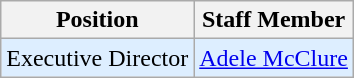<table class="wikitable">
<tr>
<th>Position</th>
<th>Staff Member</th>
</tr>
<tr bgcolor="#DDEEFF">
<td>Executive Director</td>
<td><a href='#'>Adele McClure</a></td>
</tr>
</table>
